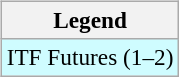<table>
<tr valign=top>
<td><br><table class="wikitable" style=font-size:97%>
<tr>
<th>Legend</th>
</tr>
<tr style="background:#cffcff;">
<td>ITF Futures (1–2)</td>
</tr>
</table>
</td>
<td></td>
</tr>
</table>
